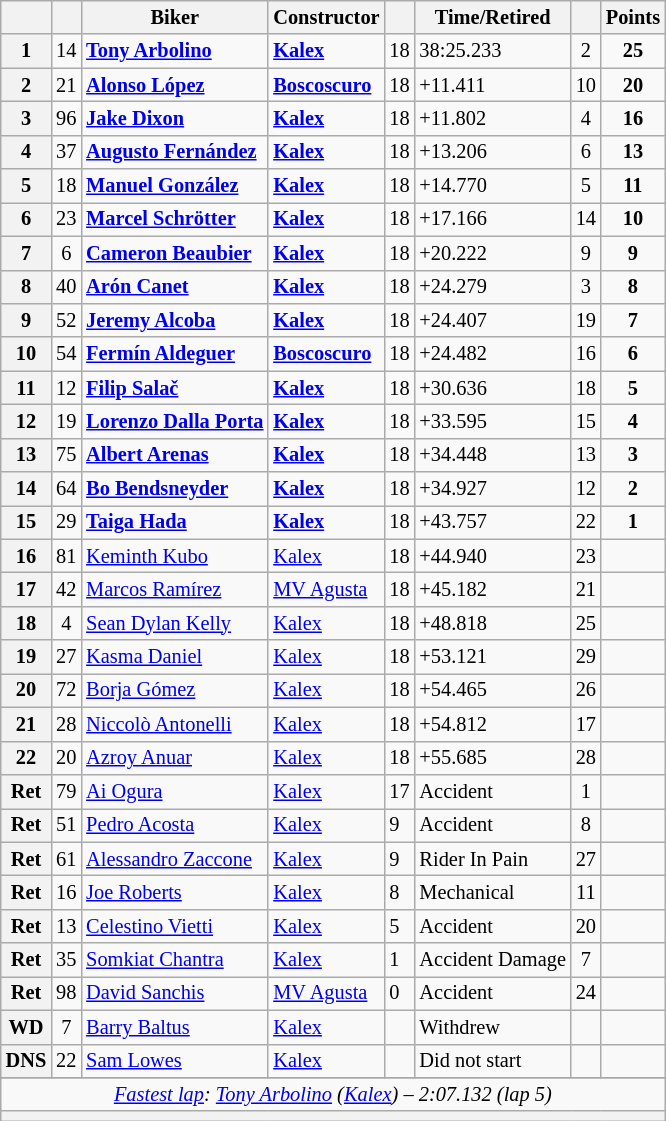<table class="wikitable sortable" style="font-size: 85%;">
<tr>
<th scope="col"></th>
<th scope="col"></th>
<th scope="col">Biker</th>
<th scope="col">Constructor</th>
<th scope="col" class="unsortable"></th>
<th scope="col" class="unsortable">Time/Retired</th>
<th scope="col"></th>
<th scope="col">Points</th>
</tr>
<tr>
<th scope="row">1</th>
<td align="center">14</td>
<td> <strong><a href='#'>Tony Arbolino</a></strong></td>
<td><strong><a href='#'>Kalex</a></strong></td>
<td>18</td>
<td>38:25.233</td>
<td align="center">2</td>
<td align="center"><strong>25</strong></td>
</tr>
<tr>
<th scope="row">2</th>
<td align="center">21</td>
<td> <strong><a href='#'>Alonso López</a></strong></td>
<td><strong><a href='#'>Boscoscuro</a></strong></td>
<td>18</td>
<td>+11.411</td>
<td align="center">10</td>
<td align="center"><strong>20</strong></td>
</tr>
<tr>
<th scope="row">3</th>
<td align="center">96</td>
<td> <strong><a href='#'>Jake Dixon</a></strong></td>
<td><strong><a href='#'>Kalex</a></strong></td>
<td>18</td>
<td>+11.802</td>
<td align="center">4</td>
<td align="center"><strong>16</strong></td>
</tr>
<tr>
<th scope="row">4</th>
<td align="center">37</td>
<td> <strong><a href='#'>Augusto Fernández</a></strong></td>
<td><strong><a href='#'>Kalex</a></strong></td>
<td>18</td>
<td>+13.206</td>
<td align="center">6</td>
<td align="center"><strong>13</strong></td>
</tr>
<tr>
<th scope="row">5</th>
<td align="center">18</td>
<td> <strong><a href='#'>Manuel González</a></strong></td>
<td><strong><a href='#'>Kalex</a></strong></td>
<td>18</td>
<td>+14.770</td>
<td align="center">5</td>
<td align="center"><strong>11</strong></td>
</tr>
<tr>
<th scope="row">6</th>
<td align="center">23</td>
<td> <strong><a href='#'>Marcel Schrötter</a></strong></td>
<td><strong><a href='#'>Kalex</a></strong></td>
<td>18</td>
<td>+17.166</td>
<td align="center">14</td>
<td align="center"><strong>10</strong></td>
</tr>
<tr>
<th scope="row">7</th>
<td align="center">6</td>
<td> <strong><a href='#'>Cameron Beaubier</a></strong></td>
<td><strong><a href='#'>Kalex</a></strong></td>
<td>18</td>
<td>+20.222</td>
<td align="center">9</td>
<td align="center"><strong>9</strong></td>
</tr>
<tr>
<th scope="row">8</th>
<td align="center">40</td>
<td> <strong><a href='#'>Arón Canet</a></strong></td>
<td><strong><a href='#'>Kalex</a></strong></td>
<td>18</td>
<td>+24.279</td>
<td align="center">3</td>
<td align="center"><strong>8</strong></td>
</tr>
<tr>
<th scope="row">9</th>
<td align="center">52</td>
<td> <strong><a href='#'>Jeremy Alcoba</a></strong></td>
<td><strong><a href='#'>Kalex</a></strong></td>
<td>18</td>
<td>+24.407</td>
<td align="center">19</td>
<td align="center"><strong>7</strong></td>
</tr>
<tr>
<th scope="row">10</th>
<td align="center">54</td>
<td> <strong><a href='#'>Fermín Aldeguer</a></strong></td>
<td><strong><a href='#'>Boscoscuro</a></strong></td>
<td>18</td>
<td>+24.482</td>
<td align="center">16</td>
<td align="center"><strong>6</strong></td>
</tr>
<tr>
<th scope="row">11</th>
<td align="center">12</td>
<td> <strong><a href='#'>Filip Salač</a></strong></td>
<td><strong><a href='#'>Kalex</a></strong></td>
<td>18</td>
<td>+30.636</td>
<td align="center">18</td>
<td align="center"><strong>5</strong></td>
</tr>
<tr>
<th scope="row">12</th>
<td align="center">19</td>
<td> <strong><a href='#'>Lorenzo Dalla Porta</a></strong></td>
<td><strong><a href='#'>Kalex</a></strong></td>
<td>18</td>
<td>+33.595</td>
<td align="center">15</td>
<td align="center"><strong>4</strong></td>
</tr>
<tr>
<th scope="row">13</th>
<td align="center">75</td>
<td> <strong><a href='#'>Albert Arenas</a></strong></td>
<td><strong><a href='#'>Kalex</a></strong></td>
<td>18</td>
<td>+34.448</td>
<td align="center">13</td>
<td align="center"><strong>3</strong></td>
</tr>
<tr>
<th scope="row">14</th>
<td align="center">64</td>
<td> <strong><a href='#'>Bo Bendsneyder</a></strong></td>
<td><strong><a href='#'>Kalex</a></strong></td>
<td>18</td>
<td>+34.927</td>
<td align="center">12</td>
<td align="center"><strong>2</strong></td>
</tr>
<tr>
<th scope="row">15</th>
<td align="center">29</td>
<td> <strong><a href='#'>Taiga Hada</a></strong></td>
<td><strong><a href='#'>Kalex</a></strong></td>
<td>18</td>
<td>+43.757</td>
<td align="center">22</td>
<td align="center"><strong>1</strong></td>
</tr>
<tr>
<th scope="row">16</th>
<td align="center">81</td>
<td> <a href='#'>Keminth Kubo</a></td>
<td><a href='#'>Kalex</a></td>
<td>18</td>
<td>+44.940</td>
<td align="center">23</td>
<td align="center"></td>
</tr>
<tr>
<th scope="row">17</th>
<td align="center">42</td>
<td> <a href='#'>Marcos Ramírez</a></td>
<td><a href='#'>MV Agusta</a></td>
<td>18</td>
<td>+45.182</td>
<td align="center">21</td>
<td></td>
</tr>
<tr>
<th scope="row">18</th>
<td align="center">4</td>
<td> <a href='#'>Sean Dylan Kelly</a></td>
<td><a href='#'>Kalex</a></td>
<td>18</td>
<td>+48.818</td>
<td align="center">25</td>
<td align="center"></td>
</tr>
<tr>
<th scope="row">19</th>
<td align="center">27</td>
<td> <a href='#'>Kasma Daniel</a></td>
<td><a href='#'>Kalex</a></td>
<td>18</td>
<td>+53.121</td>
<td align="center">29</td>
<td></td>
</tr>
<tr>
<th scope="row">20</th>
<td align="center">72</td>
<td> <a href='#'>Borja Gómez</a></td>
<td><a href='#'>Kalex</a></td>
<td>18</td>
<td>+54.465</td>
<td align="center">26</td>
<td align="center"></td>
</tr>
<tr>
<th scope="row">21</th>
<td align="center">28</td>
<td> <a href='#'>Niccolò Antonelli</a></td>
<td><a href='#'>Kalex</a></td>
<td>18</td>
<td>+54.812</td>
<td align="center">17</td>
<td></td>
</tr>
<tr>
<th scope="row">22</th>
<td align="center">20</td>
<td> <a href='#'>Azroy Anuar</a></td>
<td><a href='#'>Kalex</a></td>
<td>18</td>
<td>+55.685</td>
<td align="center">28</td>
<td></td>
</tr>
<tr>
<th scope="row">Ret</th>
<td align="center">79</td>
<td> <a href='#'>Ai Ogura</a></td>
<td><a href='#'>Kalex</a></td>
<td>17</td>
<td>Accident</td>
<td align="center">1</td>
<td align="center"></td>
</tr>
<tr>
<th scope="row">Ret</th>
<td align="center">51</td>
<td> <a href='#'>Pedro Acosta</a></td>
<td><a href='#'>Kalex</a></td>
<td>9</td>
<td>Accident</td>
<td align="center">8</td>
<td></td>
</tr>
<tr>
<th scope="row">Ret</th>
<td align="center">61</td>
<td> <a href='#'>Alessandro Zaccone</a></td>
<td><a href='#'>Kalex</a></td>
<td>9</td>
<td>Rider In Pain</td>
<td align="center">27</td>
<td align="center"></td>
</tr>
<tr>
<th scope="row">Ret</th>
<td align="center">16</td>
<td> <a href='#'>Joe Roberts</a></td>
<td><a href='#'>Kalex</a></td>
<td>8</td>
<td>Mechanical</td>
<td align="center">11</td>
<td></td>
</tr>
<tr>
<th scope="row">Ret</th>
<td align="center">13</td>
<td> <a href='#'>Celestino Vietti</a></td>
<td><a href='#'>Kalex</a></td>
<td>5</td>
<td>Accident</td>
<td align="center">20</td>
<td></td>
</tr>
<tr>
<th scope="row">Ret</th>
<td align="center">35</td>
<td> <a href='#'>Somkiat Chantra</a></td>
<td><a href='#'>Kalex</a></td>
<td>1</td>
<td>Accident Damage</td>
<td align="center">7</td>
<td align="center"></td>
</tr>
<tr>
<th scope="row">Ret</th>
<td align="center">98</td>
<td> <a href='#'>David Sanchis</a></td>
<td><a href='#'>MV Agusta</a></td>
<td>0</td>
<td>Accident</td>
<td align="center">24</td>
<td></td>
</tr>
<tr>
<th scope="row">WD</th>
<td align="center">7</td>
<td> <a href='#'>Barry Baltus</a></td>
<td><a href='#'>Kalex</a></td>
<td></td>
<td>Withdrew</td>
<td align="center"></td>
<td></td>
</tr>
<tr>
<th scope="row">DNS</th>
<td align="center">22</td>
<td> <a href='#'>Sam Lowes</a></td>
<td><a href='#'>Kalex</a></td>
<td></td>
<td>Did not start</td>
<td align="center"></td>
<td></td>
</tr>
<tr>
</tr>
<tr class="sortbottom">
<td colspan="8" style="text-align:center"><em><a href='#'>Fastest lap</a>:  <a href='#'>Tony Arbolino</a> (<a href='#'>Kalex</a>) – 2:07.132 (lap 5)</em></td>
</tr>
<tr>
<th colspan=8></th>
</tr>
</table>
